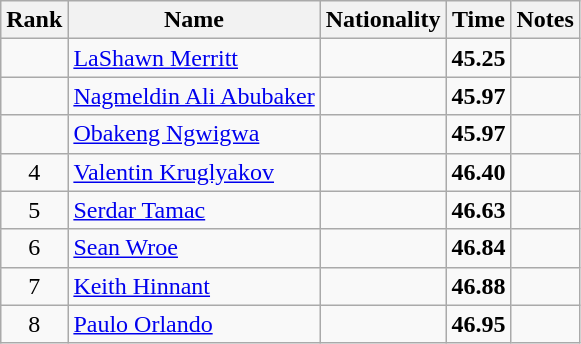<table class="wikitable sortable" style="text-align:center">
<tr>
<th>Rank</th>
<th>Name</th>
<th>Nationality</th>
<th>Time</th>
<th>Notes</th>
</tr>
<tr>
<td></td>
<td align=left><a href='#'>LaShawn Merritt</a></td>
<td align=left></td>
<td><strong>45.25</strong></td>
<td></td>
</tr>
<tr>
<td></td>
<td align=left><a href='#'>Nagmeldin Ali Abubaker</a></td>
<td align=left></td>
<td><strong>45.97</strong></td>
<td></td>
</tr>
<tr>
<td></td>
<td align=left><a href='#'>Obakeng Ngwigwa</a></td>
<td align=left></td>
<td><strong>45.97</strong></td>
<td></td>
</tr>
<tr>
<td>4</td>
<td align=left><a href='#'>Valentin Kruglyakov</a></td>
<td align=left></td>
<td><strong>46.40</strong></td>
<td></td>
</tr>
<tr>
<td>5</td>
<td align=left><a href='#'>Serdar Tamac</a></td>
<td align=left></td>
<td><strong>46.63</strong></td>
<td></td>
</tr>
<tr>
<td>6</td>
<td align=left><a href='#'>Sean Wroe</a></td>
<td align=left></td>
<td><strong>46.84</strong></td>
<td></td>
</tr>
<tr>
<td>7</td>
<td align=left><a href='#'>Keith Hinnant</a></td>
<td align=left></td>
<td><strong>46.88</strong></td>
<td></td>
</tr>
<tr>
<td>8</td>
<td align=left><a href='#'>Paulo Orlando</a></td>
<td align=left></td>
<td><strong>46.95</strong></td>
<td></td>
</tr>
</table>
